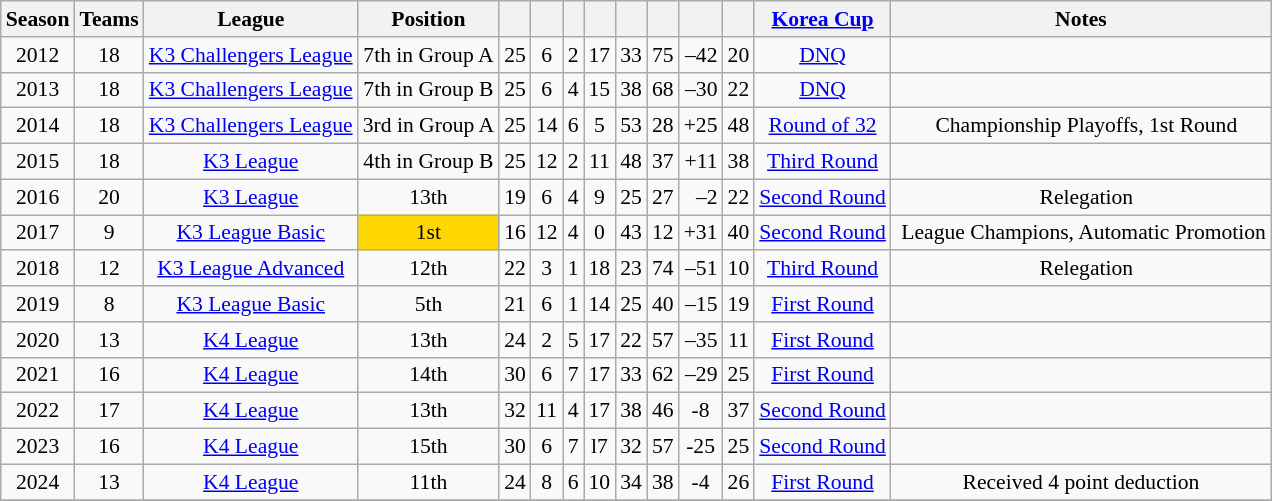<table class="wikitable" style="text-align: center; font-size:90%;">
<tr>
<th>Season</th>
<th>Teams</th>
<th>League</th>
<th>Position</th>
<th></th>
<th></th>
<th></th>
<th></th>
<th></th>
<th></th>
<th></th>
<th></th>
<th><a href='#'>Korea Cup</a></th>
<th>Notes</th>
</tr>
<tr>
<td>2012</td>
<td>18</td>
<td><a href='#'>K3 Challengers League</a></td>
<td>7th in Group A</td>
<td>25</td>
<td>6</td>
<td>2</td>
<td>17</td>
<td>33</td>
<td>75</td>
<td align=right>–42</td>
<td>20</td>
<td><a href='#'>DNQ</a></td>
<td> </td>
</tr>
<tr>
<td>2013</td>
<td>18</td>
<td><a href='#'>K3 Challengers League</a></td>
<td>7th in Group B</td>
<td>25</td>
<td>6</td>
<td>4</td>
<td>15</td>
<td>38</td>
<td>68</td>
<td align=right>–30</td>
<td>22</td>
<td><a href='#'>DNQ</a></td>
<td> </td>
</tr>
<tr>
<td>2014</td>
<td>18</td>
<td><a href='#'>K3 Challengers League</a></td>
<td>3rd in Group A</td>
<td>25</td>
<td>14</td>
<td>6</td>
<td>5</td>
<td>53</td>
<td>28</td>
<td align=right>+25</td>
<td>48</td>
<td><a href='#'>Round of 32</a></td>
<td>  Championship Playoffs, 1st Round</td>
</tr>
<tr>
<td>2015</td>
<td>18</td>
<td><a href='#'>K3 League</a></td>
<td>4th in Group B</td>
<td>25</td>
<td>12</td>
<td>2</td>
<td>11</td>
<td>48</td>
<td>37</td>
<td align=right>+11</td>
<td>38</td>
<td><a href='#'>Third Round</a></td>
<td> </td>
</tr>
<tr>
<td>2016</td>
<td>20</td>
<td><a href='#'>K3 League</a></td>
<td>13th</td>
<td>19</td>
<td>6</td>
<td>4</td>
<td>9</td>
<td>25</td>
<td>27</td>
<td align=right>–2</td>
<td>22</td>
<td><a href='#'>Second Round</a></td>
<td>  Relegation</td>
</tr>
<tr>
<td>2017</td>
<td>9</td>
<td><a href='#'>K3 League Basic</a></td>
<td bgcolor=gold>1st</td>
<td>16</td>
<td>12</td>
<td>4</td>
<td>0</td>
<td>43</td>
<td>12</td>
<td align=right>+31</td>
<td>40</td>
<td><a href='#'>Second Round</a></td>
<td> League Champions, Automatic Promotion</td>
</tr>
<tr>
<td>2018</td>
<td>12</td>
<td><a href='#'>K3 League Advanced</a></td>
<td>12th</td>
<td>22</td>
<td>3</td>
<td>1</td>
<td>18</td>
<td>23</td>
<td>74</td>
<td align=right>–51</td>
<td>10</td>
<td><a href='#'>Third Round</a></td>
<td>  Relegation</td>
</tr>
<tr>
<td>2019</td>
<td>8</td>
<td><a href='#'>K3 League Basic</a></td>
<td>5th</td>
<td>21</td>
<td>6</td>
<td>1</td>
<td>14</td>
<td>25</td>
<td>40</td>
<td align=right>–15</td>
<td>19</td>
<td><a href='#'>First Round</a></td>
<td> </td>
</tr>
<tr>
<td>2020</td>
<td>13</td>
<td><a href='#'>K4 League</a></td>
<td>13th</td>
<td>24</td>
<td>2</td>
<td>5</td>
<td>17</td>
<td>22</td>
<td>57</td>
<td align=right>–35</td>
<td>11</td>
<td><a href='#'>First Round</a></td>
<td> </td>
</tr>
<tr>
<td>2021</td>
<td>16</td>
<td><a href='#'>K4 League</a></td>
<td>14th</td>
<td>30</td>
<td>6</td>
<td>7</td>
<td>17</td>
<td>33</td>
<td>62</td>
<td align=right>–29</td>
<td>25</td>
<td><a href='#'>First Round</a></td>
<td> </td>
</tr>
<tr>
<td>2022</td>
<td>17</td>
<td><a href='#'>K4 League</a></td>
<td>13th</td>
<td>32</td>
<td>11</td>
<td>4</td>
<td>17</td>
<td>38</td>
<td>46</td>
<td>-8</td>
<td>37</td>
<td><a href='#'>Second Round</a></td>
<td> </td>
</tr>
<tr>
<td>2023</td>
<td>16</td>
<td><a href='#'>K4 League</a></td>
<td>15th</td>
<td>30</td>
<td>6</td>
<td>7</td>
<td>l7</td>
<td>32</td>
<td>57</td>
<td>-25</td>
<td>25</td>
<td><a href='#'>Second Round</a></td>
<td> </td>
</tr>
<tr>
<td>2024</td>
<td>13</td>
<td><a href='#'>K4 League</a></td>
<td>11th</td>
<td>24</td>
<td>8</td>
<td>6</td>
<td>10</td>
<td>34</td>
<td>38</td>
<td>-4</td>
<td>26</td>
<td><a href='#'>First Round</a></td>
<td>Received 4 point deduction</td>
</tr>
<tr>
</tr>
</table>
